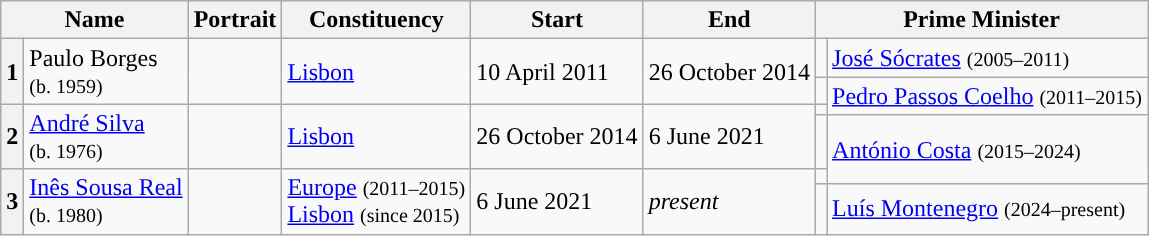<table class="wikitable">
<tr>
<th colspan="2">Name</th>
<th>Portrait</th>
<th>Constituency</th>
<th>Start</th>
<th>End</th>
<th colspan="2">Prime Minister</th>
</tr>
<tr>
<th rowspan="2">1</th>
<td rowspan="2">Paulo Borges<br><small>(b. 1959)</small></td>
<td rowspan="2"></td>
<td rowspan="2"><a href='#'>Lisbon</a></td>
<td rowspan="2">10 April 2011</td>
<td rowspan="2">26 October 2014</td>
<td style="background-color: "></td>
<td><a href='#'>José Sócrates</a> <small>(2005–2011)</small></td>
</tr>
<tr>
<td style="background-color: "></td>
<td rowspan="2"><a href='#'>Pedro Passos Coelho</a> <small>(2011–2015)</small></td>
</tr>
<tr>
<th rowspan="2">2</th>
<td rowspan="2"><a href='#'>André Silva</a><br><small>(b. 1976)</small></td>
<td rowspan="2"></td>
<td rowspan="2"><a href='#'>Lisbon</a></td>
<td rowspan="2">26 October 2014</td>
<td rowspan="2">6 June 2021</td>
<td style="background-color: "></td>
</tr>
<tr>
<td style="background-color: "></td>
<td rowspan="2"><a href='#'>António Costa</a> <small>(2015–2024)</small></td>
</tr>
<tr>
<th rowspan="2">3</th>
<td rowspan="2"><a href='#'>Inês Sousa Real</a><br><small>(b. 1980)</small></td>
<td rowspan="2"></td>
<td rowspan="2"><a href='#'>Europe</a> <small>(2011–2015)</small><br><a href='#'>Lisbon</a> <small>(since 2015)</small></td>
<td rowspan="2">6 June 2021</td>
<td rowspan="2"><em>present</em></td>
<td style="background-color: "></td>
</tr>
<tr>
<td rowspan="1" style="background-color: "></td>
<td><a href='#'>Luís Montenegro</a> <small>(2024–present)</small></td>
</tr>
</table>
